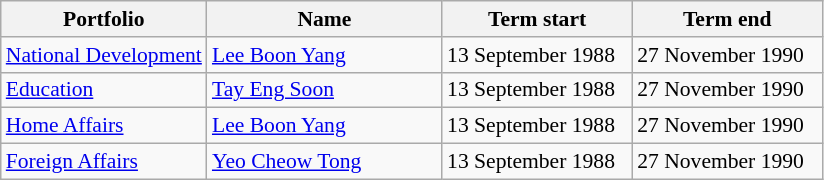<table class="wikitable unsortable" style="font-size: 90%;">
<tr>
<th scope="col">Portfolio</th>
<th scope="col" width="150px">Name</th>
<th scope="col" width="120px">Term start</th>
<th scope="col" width="120px">Term end</th>
</tr>
<tr>
<td><a href='#'>National Development</a></td>
<td><a href='#'>Lee Boon Yang</a></td>
<td>13 September 1988</td>
<td>27 November 1990</td>
</tr>
<tr>
<td><a href='#'>Education</a></td>
<td><a href='#'>Tay Eng Soon</a></td>
<td>13 September 1988</td>
<td>27 November 1990</td>
</tr>
<tr>
<td><a href='#'>Home Affairs</a></td>
<td><a href='#'>Lee Boon Yang</a></td>
<td>13 September 1988</td>
<td>27 November 1990</td>
</tr>
<tr>
<td><a href='#'>Foreign Affairs</a></td>
<td><a href='#'>Yeo Cheow Tong</a></td>
<td>13 September 1988</td>
<td>27 November 1990</td>
</tr>
</table>
